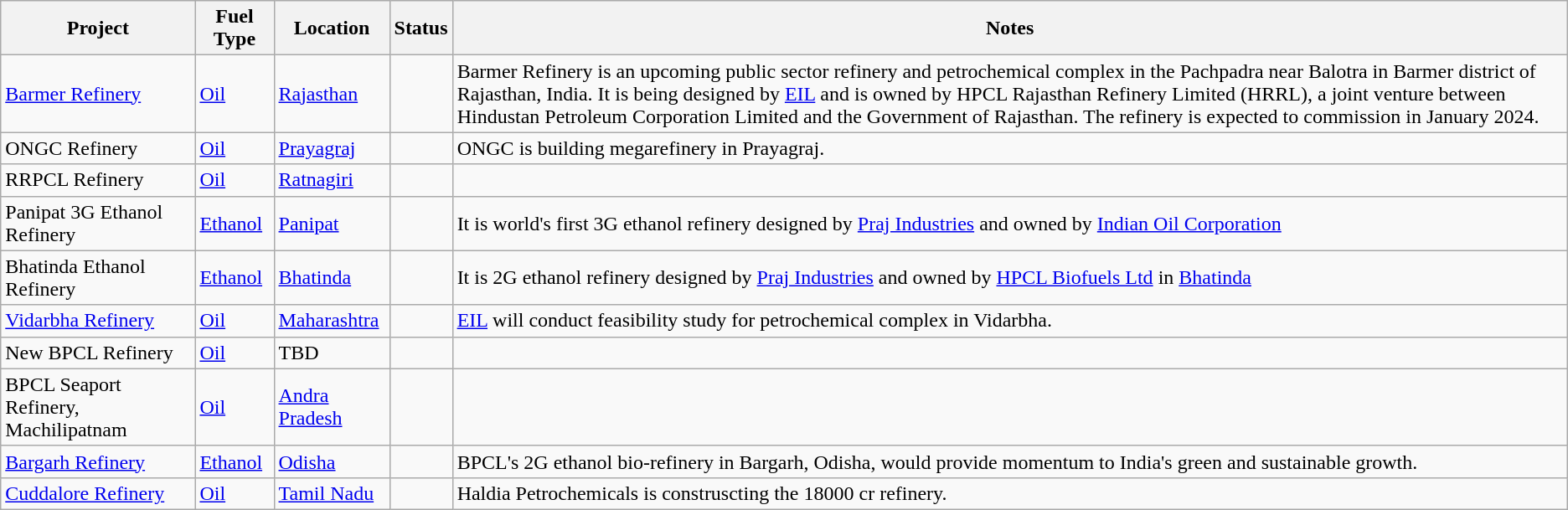<table class="wikitable sortable">
<tr>
<th>Project</th>
<th>Fuel Type</th>
<th>Location</th>
<th>Status</th>
<th>Notes</th>
</tr>
<tr>
<td><a href='#'>Barmer Refinery</a></td>
<td><a href='#'>Oil</a></td>
<td><a href='#'>Rajasthan</a></td>
<td></td>
<td>Barmer Refinery is an upcoming public sector refinery and petrochemical complex in the Pachpadra near Balotra in Barmer district of Rajasthan, India. It is being designed by <a href='#'>EIL</a> and is owned by HPCL Rajasthan Refinery Limited (HRRL), a joint venture between Hindustan Petroleum Corporation Limited and the Government of Rajasthan. The refinery is expected to commission in January 2024.</td>
</tr>
<tr>
<td>ONGC Refinery</td>
<td><a href='#'>Oil</a></td>
<td><a href='#'>Prayagraj</a></td>
<td></td>
<td>ONGC is building megarefinery in Prayagraj.</td>
</tr>
<tr>
<td>RRPCL Refinery</td>
<td><a href='#'>Oil</a></td>
<td><a href='#'>Ratnagiri</a></td>
<td></td>
<td></td>
</tr>
<tr>
<td>Panipat 3G Ethanol Refinery</td>
<td><a href='#'>Ethanol</a></td>
<td><a href='#'>Panipat</a></td>
<td></td>
<td>It is world's first 3G ethanol refinery designed by <a href='#'>Praj Industries</a> and owned by <a href='#'>Indian Oil Corporation</a></td>
</tr>
<tr>
<td>Bhatinda Ethanol Refinery</td>
<td><a href='#'>Ethanol</a></td>
<td><a href='#'>Bhatinda</a></td>
<td></td>
<td>It is 2G ethanol refinery designed by <a href='#'>Praj Industries</a> and owned by <a href='#'>HPCL Biofuels Ltd</a> in <a href='#'>Bhatinda</a></td>
</tr>
<tr>
<td><a href='#'>Vidarbha Refinery</a></td>
<td><a href='#'>Oil</a></td>
<td><a href='#'>Maharashtra</a></td>
<td></td>
<td><a href='#'>EIL</a> will conduct feasibility study for petrochemical complex in Vidarbha.</td>
</tr>
<tr>
<td>New BPCL Refinery</td>
<td><a href='#'>Oil</a></td>
<td>TBD</td>
<td></td>
<td></td>
</tr>
<tr>
<td>BPCL Seaport Refinery, Machilipatnam</td>
<td><a href='#'>Oil</a></td>
<td><a href='#'>Andra Pradesh</a></td>
<td></td>
<td></td>
</tr>
<tr>
<td><a href='#'>Bargarh Refinery</a></td>
<td><a href='#'>Ethanol</a></td>
<td><a href='#'>Odisha</a></td>
<td></td>
<td>BPCL's 2G ethanol bio-refinery in Bargarh, Odisha, would provide momentum to India's green and sustainable growth.</td>
</tr>
<tr>
<td><a href='#'>Cuddalore Refinery</a></td>
<td><a href='#'>Oil</a></td>
<td><a href='#'>Tamil Nadu</a></td>
<td></td>
<td>Haldia Petrochemicals is construscting the 18000 cr refinery.</td>
</tr>
</table>
